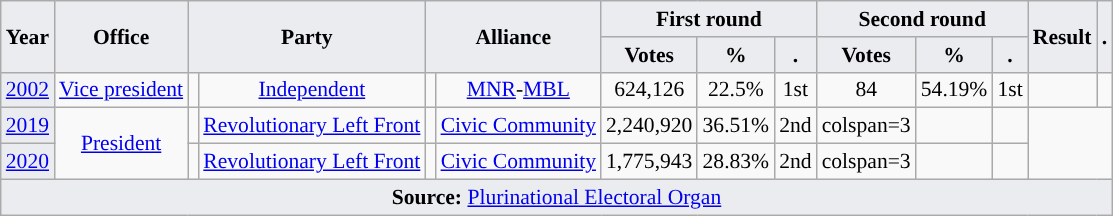<table class="wikitable" style="font-size:90%; text-align:center;">
<tr>
<th style="background-color:#EAECF0;" rowspan=2>Year</th>
<th style="background-color:#EAECF0;" rowspan=2>Office</th>
<th style="background-color:#EAECF0;" colspan=2 rowspan=2>Party</th>
<th style="background-color:#EAECF0;" colspan=2 rowspan=2>Alliance</th>
<th style="background-color:#EAECF0;" colspan=3>First round</th>
<th style="background-color:#EAECF0;" colspan=3>Second round</th>
<th style="background-color:#EAECF0;" rowspan=2>Result</th>
<th style="background-color:#EAECF0;" rowspan=2>.</th>
</tr>
<tr>
<th style="background-color:#EAECF0;">Votes</th>
<th style="background-color:#EAECF0;">%</th>
<th style="background-color:#EAECF0;">.</th>
<th style="background-color:#EAECF0;">Votes</th>
<th style="background-color:#EAECF0;">%</th>
<th style="background-color:#EAECF0;">.</th>
</tr>
<tr>
<td style="background-color:#EAECF0;"><a href='#'>2002</a></td>
<td><a href='#'>Vice president</a></td>
<td style="background-color:"></td>
<td><a href='#'>Independent</a></td>
<td style="background-color:"></td>
<td><a href='#'>MNR</a>-<a href='#'>MBL</a></td>
<td>624,126</td>
<td>22.5%</td>
<td>1st</td>
<td>84</td>
<td>54.19%</td>
<td>1st</td>
<td></td>
<td></td>
</tr>
<tr>
<td style="background-color:#EAECF0;"><a href='#'>2019</a></td>
<td rowspan=2><a href='#'>President</a></td>
<td style="background-color:"></td>
<td><a href='#'>Revolutionary Left Front</a></td>
<td style="background-color:"></td>
<td><a href='#'>Civic Community</a></td>
<td>2,240,920</td>
<td>36.51%</td>
<td>2nd</td>
<td>colspan=3 </td>
<td></td>
<td></td>
</tr>
<tr>
<td style="background-color:#EAECF0;"><a href='#'>2020</a></td>
<td style="background-color:"></td>
<td><a href='#'>Revolutionary Left Front</a></td>
<td style="background-color:"></td>
<td><a href='#'>Civic Community</a></td>
<td>1,775,943</td>
<td>28.83%</td>
<td>2nd</td>
<td>colspan=3 </td>
<td></td>
<td></td>
</tr>
<tr>
<td style="background-color:#EAECF0;" colspan=14><strong>Source:</strong> <a href='#'>Plurinational Electoral Organ</a>  </td>
</tr>
</table>
